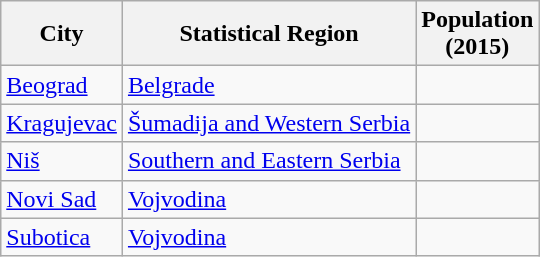<table class="wikitable sortable sticky-header col3right">
<tr>
<th>City</th>
<th>Statistical Region</th>
<th>Population<br>(2015)</th>
</tr>
<tr>
<td><a href='#'>Beograd</a></td>
<td><a href='#'>Belgrade</a></td>
<td></td>
</tr>
<tr>
<td><a href='#'>Kragujevac</a></td>
<td><a href='#'>Šumadija and Western Serbia</a></td>
<td></td>
</tr>
<tr>
<td><a href='#'>Niš</a></td>
<td><a href='#'>Southern and Eastern Serbia</a></td>
<td></td>
</tr>
<tr>
<td><a href='#'>Novi Sad</a></td>
<td><a href='#'>Vojvodina</a></td>
<td></td>
</tr>
<tr>
<td><a href='#'>Subotica</a></td>
<td><a href='#'>Vojvodina</a></td>
<td></td>
</tr>
</table>
